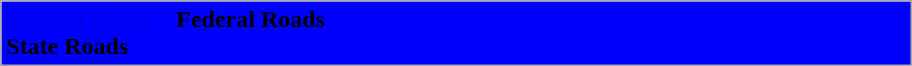<table class="wikitable">
<tr>
<td style="width:600px" colspan="6" style="text-align:center" bgcolor="blue"><strong><span><a href='#'>Federal Route 1</a> Federal Roads<br> State Roads</span></strong></td>
</tr>
</table>
